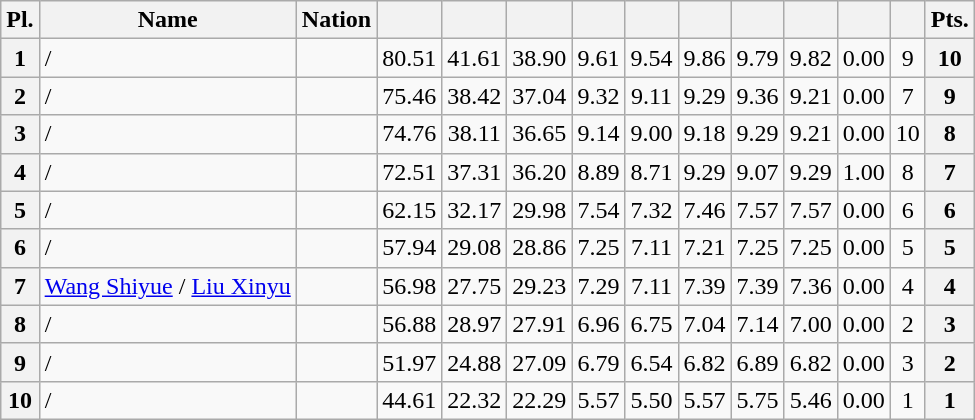<table class="wikitable sortable" style="text-align:center">
<tr>
<th>Pl.</th>
<th>Name</th>
<th>Nation</th>
<th></th>
<th></th>
<th></th>
<th></th>
<th></th>
<th></th>
<th></th>
<th></th>
<th></th>
<th></th>
<th>Pts.</th>
</tr>
<tr>
<th>1</th>
<td align=left> / </td>
<td align=left></td>
<td>80.51</td>
<td>41.61</td>
<td>38.90</td>
<td>9.61</td>
<td>9.54</td>
<td>9.86</td>
<td>9.79</td>
<td>9.82</td>
<td>0.00</td>
<td>9</td>
<th>10</th>
</tr>
<tr>
<th>2</th>
<td align=left> / </td>
<td align=left></td>
<td>75.46</td>
<td>38.42</td>
<td>37.04</td>
<td>9.32</td>
<td>9.11</td>
<td>9.29</td>
<td>9.36</td>
<td>9.21</td>
<td>0.00</td>
<td>7</td>
<th>9</th>
</tr>
<tr>
<th>3</th>
<td align=left> / </td>
<td align=left></td>
<td>74.76</td>
<td>38.11</td>
<td>36.65</td>
<td>9.14</td>
<td>9.00</td>
<td>9.18</td>
<td>9.29</td>
<td>9.21</td>
<td>0.00</td>
<td>10</td>
<th>8</th>
</tr>
<tr>
<th>4</th>
<td align=left> / </td>
<td align=left></td>
<td>72.51</td>
<td>37.31</td>
<td>36.20</td>
<td>8.89</td>
<td>8.71</td>
<td>9.29</td>
<td>9.07</td>
<td>9.29</td>
<td>1.00</td>
<td>8</td>
<th>7</th>
</tr>
<tr>
<th>5</th>
<td align=left> / </td>
<td align=left></td>
<td>62.15</td>
<td>32.17</td>
<td>29.98</td>
<td>7.54</td>
<td>7.32</td>
<td>7.46</td>
<td>7.57</td>
<td>7.57</td>
<td>0.00</td>
<td>6</td>
<th>6</th>
</tr>
<tr>
<th>6</th>
<td align=left> / </td>
<td align=left></td>
<td>57.94</td>
<td>29.08</td>
<td>28.86</td>
<td>7.25</td>
<td>7.11</td>
<td>7.21</td>
<td>7.25</td>
<td>7.25</td>
<td>0.00</td>
<td>5</td>
<th>5</th>
</tr>
<tr>
<th>7</th>
<td align=left><a href='#'>Wang Shiyue</a> / <a href='#'>Liu Xinyu</a></td>
<td align=left></td>
<td>56.98</td>
<td>27.75</td>
<td>29.23</td>
<td>7.29</td>
<td>7.11</td>
<td>7.39</td>
<td>7.39</td>
<td>7.36</td>
<td>0.00</td>
<td>4</td>
<th>4</th>
</tr>
<tr>
<th>8</th>
<td align=left> / </td>
<td align=left></td>
<td>56.88</td>
<td>28.97</td>
<td>27.91</td>
<td>6.96</td>
<td>6.75</td>
<td>7.04</td>
<td>7.14</td>
<td>7.00</td>
<td>0.00</td>
<td>2</td>
<th>3</th>
</tr>
<tr>
<th>9</th>
<td align=left> / </td>
<td align=left></td>
<td>51.97</td>
<td>24.88</td>
<td>27.09</td>
<td>6.79</td>
<td>6.54</td>
<td>6.82</td>
<td>6.89</td>
<td>6.82</td>
<td>0.00</td>
<td>3</td>
<th>2</th>
</tr>
<tr>
<th>10</th>
<td align=left> / </td>
<td align=left></td>
<td>44.61</td>
<td>22.32</td>
<td>22.29</td>
<td>5.57</td>
<td>5.50</td>
<td>5.57</td>
<td>5.75</td>
<td>5.46</td>
<td>0.00</td>
<td>1</td>
<th>1</th>
</tr>
</table>
